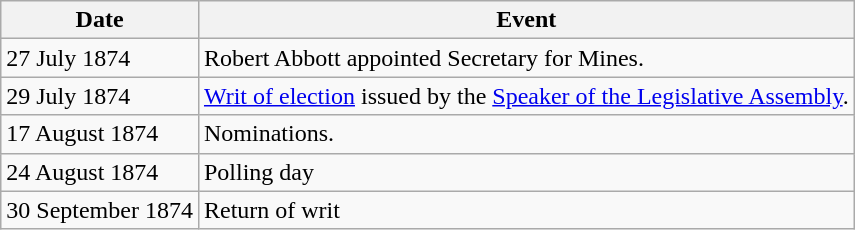<table class="wikitable">
<tr>
<th>Date</th>
<th>Event</th>
</tr>
<tr>
<td>27 July 1874</td>
<td>Robert Abbott appointed Secretary for Mines.</td>
</tr>
<tr>
<td>29 July 1874</td>
<td><a href='#'>Writ of election</a> issued by the <a href='#'>Speaker of the Legislative Assembly</a>.</td>
</tr>
<tr>
<td>17 August 1874</td>
<td>Nominations.</td>
</tr>
<tr>
<td>24 August 1874</td>
<td>Polling day</td>
</tr>
<tr>
<td>30 September 1874</td>
<td>Return of writ</td>
</tr>
</table>
